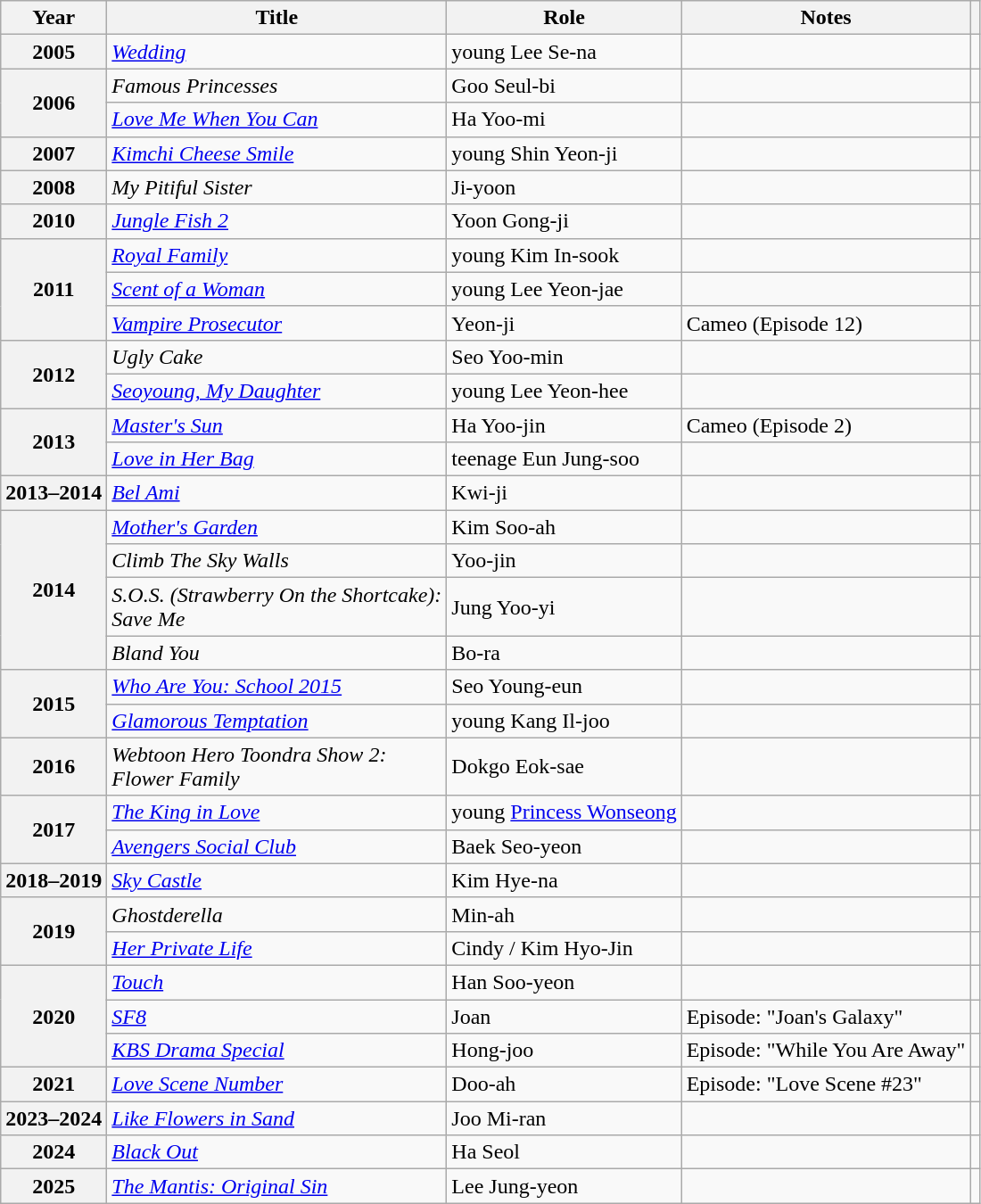<table class="wikitable plainrowheaders sortable">
<tr>
<th scope="col">Year</th>
<th scope="col">Title</th>
<th scope="col">Role</th>
<th scope="col">Notes</th>
<th scope="col" class="unsortable"></th>
</tr>
<tr>
<th scope="row">2005</th>
<td><em><a href='#'>Wedding</a></em></td>
<td>young Lee Se-na</td>
<td></td>
<td style="text-align:center"></td>
</tr>
<tr>
<th scope="row" rowspan="2">2006</th>
<td><em>Famous Princesses</em></td>
<td>Goo Seul-bi</td>
<td></td>
<td style="text-align:center"></td>
</tr>
<tr>
<td><em><a href='#'>Love Me When You Can</a></em></td>
<td>Ha Yoo-mi</td>
<td></td>
<td style="text-align:center"></td>
</tr>
<tr>
<th scope="row">2007</th>
<td><em><a href='#'>Kimchi Cheese Smile</a></em></td>
<td>young Shin Yeon-ji</td>
<td></td>
<td style="text-align:center"></td>
</tr>
<tr>
<th scope="row">2008</th>
<td><em>My Pitiful Sister</em></td>
<td>Ji-yoon</td>
<td></td>
<td style="text-align:center"></td>
</tr>
<tr>
<th scope="row">2010</th>
<td><em><a href='#'>Jungle Fish 2</a></em></td>
<td>Yoon Gong-ji</td>
<td></td>
<td style="text-align:center"></td>
</tr>
<tr>
<th scope="row" rowspan="3">2011</th>
<td><em><a href='#'>Royal Family</a></em></td>
<td>young Kim In-sook</td>
<td></td>
<td style="text-align:center"></td>
</tr>
<tr>
<td><em><a href='#'>Scent of a Woman</a></em></td>
<td>young Lee Yeon-jae</td>
<td></td>
<td style="text-align:center"></td>
</tr>
<tr>
<td><em><a href='#'>Vampire Prosecutor</a></em></td>
<td>Yeon-ji</td>
<td>Cameo (Episode 12)</td>
<td style="text-align:center"></td>
</tr>
<tr>
<th scope="row" rowspan="2">2012</th>
<td><em>Ugly Cake</em></td>
<td>Seo Yoo-min</td>
<td></td>
<td style="text-align:center"></td>
</tr>
<tr>
<td><em><a href='#'>Seoyoung, My Daughter</a></em></td>
<td>young Lee Yeon-hee</td>
<td></td>
<td style="text-align:center"></td>
</tr>
<tr>
<th scope="row" rowspan="2">2013</th>
<td><em><a href='#'>Master's Sun</a></em></td>
<td>Ha Yoo-jin</td>
<td>Cameo (Episode 2)</td>
<td style="text-align:center"></td>
</tr>
<tr>
<td><em><a href='#'>Love in Her Bag</a></em></td>
<td>teenage Eun Jung-soo</td>
<td></td>
<td style="text-align:center"></td>
</tr>
<tr>
<th scope="row">2013–2014</th>
<td><em><a href='#'>Bel Ami</a></em></td>
<td>Kwi-ji</td>
<td></td>
<td style="text-align:center"></td>
</tr>
<tr>
<th scope="row" rowspan="4">2014</th>
<td><em><a href='#'>Mother's Garden</a></em></td>
<td>Kim Soo-ah</td>
<td></td>
<td style="text-align:center"></td>
</tr>
<tr>
<td><em>Climb The Sky Walls</em></td>
<td>Yoo-jin</td>
<td></td>
<td style="text-align:center"></td>
</tr>
<tr>
<td><em>S.O.S. (Strawberry On the Shortcake):<br>Save Me</em></td>
<td>Jung Yoo-yi</td>
<td></td>
<td style="text-align:center"></td>
</tr>
<tr>
<td><em>Bland You</em></td>
<td>Bo-ra</td>
<td></td>
<td style="text-align:center"></td>
</tr>
<tr>
<th scope="row" rowspan="2">2015</th>
<td><em><a href='#'>Who Are You: School 2015</a></em></td>
<td>Seo Young-eun</td>
<td></td>
<td style="text-align:center"></td>
</tr>
<tr>
<td><em><a href='#'>Glamorous Temptation</a></em></td>
<td>young Kang Il-joo</td>
<td></td>
<td style="text-align:center"></td>
</tr>
<tr>
<th scope="row">2016</th>
<td><em>Webtoon Hero Toondra Show 2:<br>Flower Family</em></td>
<td>Dokgo Eok-sae</td>
<td></td>
<td style="text-align:center"></td>
</tr>
<tr>
<th scope="row" rowspan="2">2017</th>
<td><em><a href='#'>The King in Love</a></em></td>
<td>young <a href='#'>Princess Wonseong</a></td>
<td></td>
<td style="text-align:center"></td>
</tr>
<tr>
<td><em><a href='#'>Avengers Social Club</a></em></td>
<td>Baek Seo-yeon</td>
<td></td>
<td style="text-align:center"></td>
</tr>
<tr>
<th scope="row">2018–2019</th>
<td><em><a href='#'>Sky Castle</a></em></td>
<td>Kim Hye-na</td>
<td></td>
<td style="text-align:center"></td>
</tr>
<tr>
<th scope="row" rowspan="2">2019</th>
<td><em>Ghostderella</em></td>
<td>Min-ah</td>
<td></td>
<td style="text-align:center"></td>
</tr>
<tr>
<td><em><a href='#'>Her Private Life</a></em></td>
<td>Cindy / Kim Hyo-Jin</td>
<td></td>
<td style="text-align:center"></td>
</tr>
<tr>
<th scope="row" rowspan="3">2020</th>
<td><em><a href='#'>Touch</a></em></td>
<td>Han Soo-yeon</td>
<td></td>
<td style="text-align:center"></td>
</tr>
<tr>
<td><em><a href='#'>SF8</a></em></td>
<td>Joan</td>
<td>Episode: "Joan's Galaxy"</td>
<td style="text-align:center"></td>
</tr>
<tr>
<td><em><a href='#'>KBS Drama Special</a></em></td>
<td>Hong-joo</td>
<td>Episode: "While You Are Away"</td>
<td style="text-align:center"></td>
</tr>
<tr>
<th scope="row">2021</th>
<td><em><a href='#'>Love Scene Number</a></em></td>
<td>Doo-ah</td>
<td>Episode: "Love Scene #23"</td>
<td style="text-align:center"></td>
</tr>
<tr>
<th scope="row">2023–2024</th>
<td><em><a href='#'>Like Flowers in Sand</a></em></td>
<td>Joo Mi-ran</td>
<td></td>
<td style="text-align:center"></td>
</tr>
<tr>
<th scope="row">2024</th>
<td><em><a href='#'>Black Out</a></em></td>
<td>Ha Seol</td>
<td></td>
<td style="text-align:center"></td>
</tr>
<tr>
<th scope="row">2025</th>
<td><em><a href='#'>The Mantis: Original Sin</a></em></td>
<td>Lee Jung-yeon</td>
<td></td>
<td style="text-align:center"></td>
</tr>
</table>
